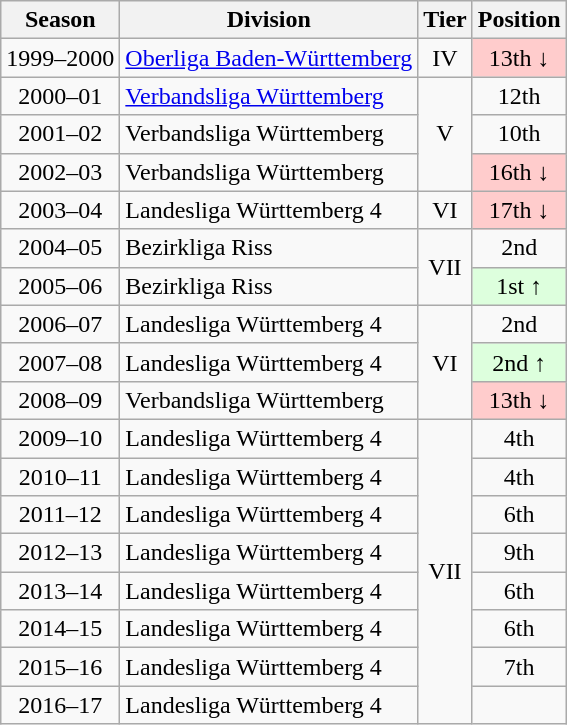<table class="wikitable">
<tr>
<th>Season</th>
<th>Division</th>
<th>Tier</th>
<th>Position</th>
</tr>
<tr align="center">
<td>1999–2000</td>
<td align="left"><a href='#'>Oberliga Baden-Württemberg</a></td>
<td>IV</td>
<td style="background:#ffcccc">13th ↓</td>
</tr>
<tr align="center">
<td>2000–01</td>
<td align="left"><a href='#'>Verbandsliga Württemberg</a></td>
<td rowspan=3>V</td>
<td>12th</td>
</tr>
<tr align="center">
<td>2001–02</td>
<td align="left">Verbandsliga Württemberg</td>
<td>10th</td>
</tr>
<tr align="center">
<td>2002–03</td>
<td align="left">Verbandsliga Württemberg</td>
<td style="background:#ffcccc">16th ↓</td>
</tr>
<tr align="center">
<td>2003–04</td>
<td align="left">Landesliga Württemberg 4</td>
<td>VI</td>
<td style="background:#ffcccc">17th ↓</td>
</tr>
<tr align="center">
<td>2004–05</td>
<td align="left">Bezirkliga Riss</td>
<td rowspan=2>VII</td>
<td>2nd</td>
</tr>
<tr align="center">
<td>2005–06</td>
<td align="left">Bezirkliga Riss</td>
<td style="background:#ddffdd">1st ↑</td>
</tr>
<tr align="center">
<td>2006–07</td>
<td align="left">Landesliga Württemberg 4</td>
<td rowspan=3>VI</td>
<td>2nd</td>
</tr>
<tr align="center">
<td>2007–08</td>
<td align="left">Landesliga Württemberg 4</td>
<td style="background:#ddffdd">2nd ↑</td>
</tr>
<tr align="center">
<td>2008–09</td>
<td align="left">Verbandsliga Württemberg</td>
<td style="background:#ffcccc">13th ↓</td>
</tr>
<tr align="center">
<td>2009–10</td>
<td align="left">Landesliga Württemberg 4</td>
<td rowspan=8>VII</td>
<td>4th</td>
</tr>
<tr align="center">
<td>2010–11</td>
<td align="left">Landesliga Württemberg 4</td>
<td>4th</td>
</tr>
<tr align="center">
<td>2011–12</td>
<td align="left">Landesliga Württemberg 4</td>
<td>6th</td>
</tr>
<tr align="center">
<td>2012–13</td>
<td align="left">Landesliga Württemberg 4</td>
<td>9th</td>
</tr>
<tr align="center">
<td>2013–14</td>
<td align="left">Landesliga Württemberg 4</td>
<td>6th</td>
</tr>
<tr align="center">
<td>2014–15</td>
<td align="left">Landesliga Württemberg 4</td>
<td>6th</td>
</tr>
<tr align="center">
<td>2015–16</td>
<td align="left">Landesliga Württemberg 4</td>
<td>7th</td>
</tr>
<tr align="center">
<td>2016–17</td>
<td align="left">Landesliga Württemberg 4</td>
<td></td>
</tr>
</table>
